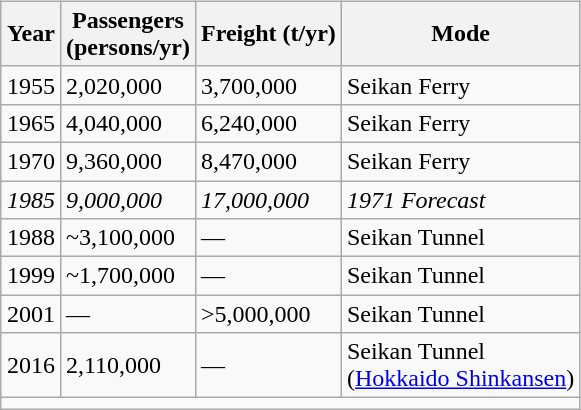<table class="wikitable" style="margin:5px 5px 0 10px; float:right;">
<tr>
<th>Year</th>
<th>Passengers<br>(persons/yr)</th>
<th>Freight (t/yr)</th>
<th>Mode</th>
</tr>
<tr>
<td>1955</td>
<td>2,020,000</td>
<td>3,700,000</td>
<td>Seikan Ferry</td>
</tr>
<tr>
<td>1965</td>
<td>4,040,000</td>
<td>6,240,000</td>
<td>Seikan Ferry</td>
</tr>
<tr>
<td>1970</td>
<td>9,360,000</td>
<td>8,470,000</td>
<td>Seikan Ferry</td>
</tr>
<tr>
<td><em>1985</em></td>
<td><em>9,000,000</em></td>
<td><em>17,000,000</em></td>
<td><em>1971 Forecast</em></td>
</tr>
<tr>
<td>1988</td>
<td>~3,100,000</td>
<td>—</td>
<td>Seikan Tunnel</td>
</tr>
<tr>
<td>1999</td>
<td>~1,700,000</td>
<td>—</td>
<td>Seikan Tunnel</td>
</tr>
<tr>
<td>2001</td>
<td>—</td>
<td>>5,000,000</td>
<td>Seikan Tunnel</td>
</tr>
<tr>
<td>2016</td>
<td>2,110,000</td>
<td>—</td>
<td>Seikan Tunnel<br>(<a href='#'>Hokkaido Shinkansen</a>)</td>
</tr>
<tr>
<td colspan=4></td>
</tr>
</table>
